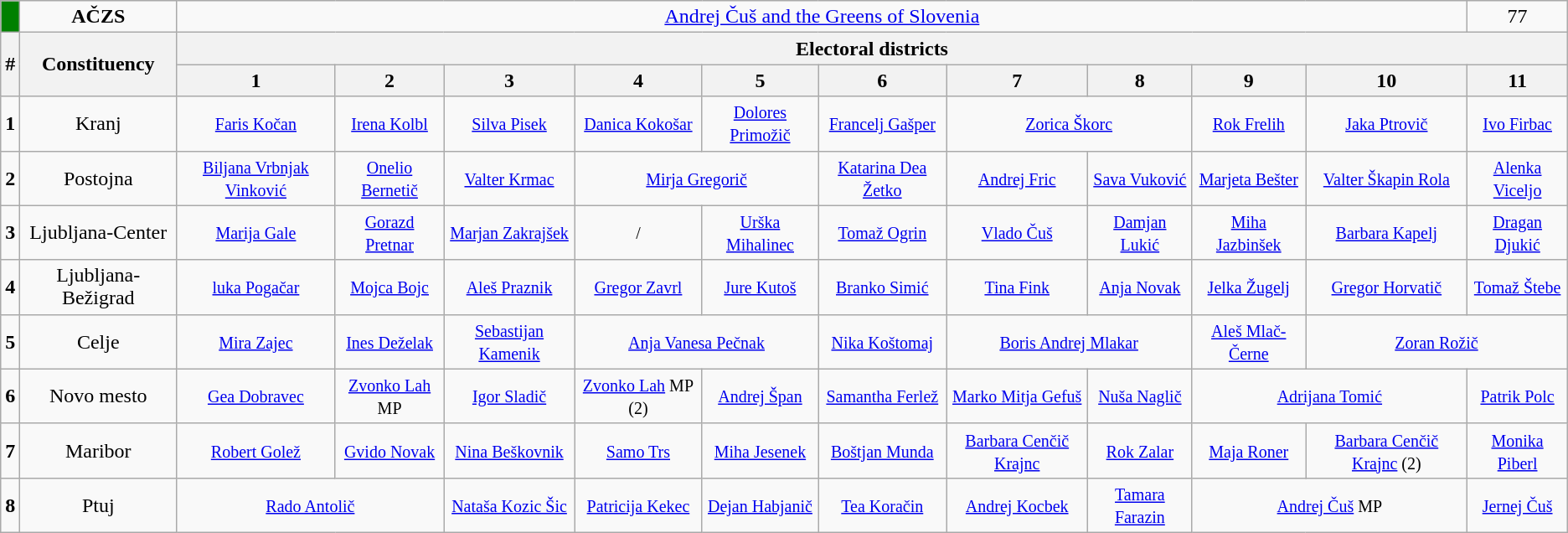<table class="wikitable" style="text-align: center;">
<tr>
<td style="background:green"></td>
<td><strong>AČZS</strong></td>
<td colspan="10"><a href='#'>Andrej Čuš and the Greens of Slovenia</a><br></td>
<td>77<br></td>
</tr>
<tr>
<th rowspan="2">#</th>
<th rowspan="2">Constituency</th>
<th colspan="11">Electoral districts</th>
</tr>
<tr>
<th>1</th>
<th>2</th>
<th>3</th>
<th>4</th>
<th>5</th>
<th>6</th>
<th>7</th>
<th>8</th>
<th>9</th>
<th>10</th>
<th>11</th>
</tr>
<tr>
<td style="text-align:center;"><strong>1</strong></td>
<td>Kranj</td>
<td><a href='#'><small>Faris Kočan</small></a></td>
<td><a href='#'><small>Irena Kolbl</small></a></td>
<td><a href='#'><small>Silva Pisek</small></a></td>
<td><a href='#'><small>Danica Kokošar</small></a></td>
<td><a href='#'><small>Dolores Primožič</small></a></td>
<td><a href='#'><small>Francelj Gašper</small></a></td>
<td colspan="2"><a href='#'><small>Zorica Škorc</small></a></td>
<td><a href='#'><small>Rok Frelih</small></a></td>
<td><a href='#'><small>Jaka Ptrovič</small></a></td>
<td><a href='#'><small>Ivo Firbac</small></a></td>
</tr>
<tr>
<td style="text-align:center;"><strong>2</strong></td>
<td>Postojna</td>
<td><a href='#'><small>Biljana Vrbnjak Vinković</small></a></td>
<td><a href='#'><small>Onelio Bernetič</small></a></td>
<td><a href='#'><small>Valter Krmac</small></a></td>
<td colspan="2"><a href='#'><small>Mirja Gregorič</small></a></td>
<td><a href='#'><small>Katarina Dea Žetko</small></a></td>
<td><a href='#'><small>Andrej Fric</small></a></td>
<td><a href='#'><small>Sava Vuković</small></a></td>
<td><a href='#'><small>Marjeta Bešter</small></a></td>
<td><a href='#'><small>Valter Škapin Rola</small></a></td>
<td><a href='#'><small>Alenka Viceljo</small></a></td>
</tr>
<tr>
<td style="text-align:center;"><strong>3</strong></td>
<td>Ljubljana-Center</td>
<td><a href='#'><small>Marija Gale</small></a></td>
<td><a href='#'><small>Gorazd Pretnar</small></a></td>
<td><a href='#'><small>Marjan Zakrajšek</small></a></td>
<td><small>/</small></td>
<td><a href='#'><small>Urška Mihalinec</small></a></td>
<td><a href='#'><small>Tomaž Ogrin</small></a></td>
<td><a href='#'><small>Vlado Čuš</small></a></td>
<td><a href='#'><small>Damjan Lukić</small></a></td>
<td><a href='#'><small>Miha Jazbinšek</small></a></td>
<td><a href='#'><small>Barbara Kapelj</small></a></td>
<td><a href='#'><small>Dragan Djukić</small></a></td>
</tr>
<tr>
<td style="text-align:center;"><strong>4</strong></td>
<td>Ljubljana-Bežigrad</td>
<td><a href='#'><small>luka Pogačar</small></a></td>
<td><a href='#'><small>Mojca Bojc</small></a></td>
<td><a href='#'><small>Aleš Praznik</small></a></td>
<td><a href='#'><small>Gregor Zavrl</small></a></td>
<td><a href='#'><small>Jure Kutoš</small></a></td>
<td><a href='#'><small>Branko Simić</small></a></td>
<td><a href='#'><small>Tina Fink</small></a></td>
<td><a href='#'><small>Anja Novak</small></a></td>
<td><a href='#'><small>Jelka Žugelj</small></a></td>
<td><a href='#'><small>Gregor Horvatič</small></a></td>
<td><a href='#'><small>Tomaž Štebe</small></a></td>
</tr>
<tr>
<td style="text-align:center;"><strong>5</strong></td>
<td>Celje</td>
<td><a href='#'><small>Mira Zajec</small></a></td>
<td><a href='#'><small>Ines Deželak</small></a></td>
<td><a href='#'><small>Sebastijan Kamenik</small></a></td>
<td colspan="2"><a href='#'><small>Anja Vanesa Pečnak</small></a></td>
<td><a href='#'><small>Nika Koštomaj</small></a></td>
<td colspan="2"><a href='#'><small>Boris Andrej Mlakar</small></a></td>
<td><a href='#'><small>Aleš Mlač-Černe</small></a></td>
<td colspan="2"><a href='#'><small>Zoran Rožič</small></a></td>
</tr>
<tr>
<td style="text-align:center;"><strong>6</strong></td>
<td>Novo mesto</td>
<td><a href='#'><small>Gea Dobravec</small></a></td>
<td><small><a href='#'>Zvonko Lah</a> MP</small></td>
<td><a href='#'><small>Igor Sladič</small></a></td>
<td><small><a href='#'>Zvonko Lah</a> MP (2)</small></td>
<td><a href='#'><small>Andrej Špan</small></a></td>
<td><a href='#'><small>Samantha Ferlež</small></a></td>
<td><a href='#'><small>Marko Mitja Gefuš</small></a></td>
<td><a href='#'><small>Nuša Naglič</small></a></td>
<td colspan="2"><a href='#'><small>Adrijana Tomić</small></a></td>
<td><a href='#'><small>Patrik Polc</small></a></td>
</tr>
<tr>
<td style="text-align:center;"><strong>7</strong></td>
<td>Maribor</td>
<td><a href='#'><small>Robert Golež</small></a></td>
<td><a href='#'><small>Gvido Novak</small></a></td>
<td><a href='#'><small>Nina Beškovnik</small></a></td>
<td><a href='#'><small>Samo Trs</small></a></td>
<td><a href='#'><small>Miha Jesenek</small></a></td>
<td><a href='#'><small>Boštjan Munda</small></a></td>
<td><a href='#'><small>Barbara Cenčič Krajnc</small></a></td>
<td><a href='#'><small>Rok Zalar</small></a></td>
<td><a href='#'><small>Maja Roner</small></a></td>
<td><small><a href='#'>Barbara Cenčič Krajnc</a> (2)</small></td>
<td><a href='#'><small>Monika Piberl</small></a></td>
</tr>
<tr>
<td style="text-align:center;"><strong>8</strong></td>
<td>Ptuj</td>
<td colspan="2"><a href='#'><small>Rado Antolič</small></a></td>
<td><a href='#'><small>Nataša Kozic Šic</small></a></td>
<td><a href='#'><small>Patricija Kekec</small></a></td>
<td><a href='#'><small>Dejan Habjanič</small></a></td>
<td><a href='#'><small>Tea Koračin</small></a></td>
<td><a href='#'><small>Andrej Kocbek</small></a></td>
<td><a href='#'><small>Tamara Farazin</small></a></td>
<td colspan="2"><small><a href='#'>Andrej Čuš</a> MP</small></td>
<td><a href='#'><small>Jernej Čuš</small></a></td>
</tr>
</table>
